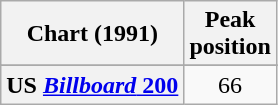<table class="wikitable sortable plainrowheaders" style="text-align:center">
<tr>
<th scope="col">Chart (1991)</th>
<th scope="col">Peak<br>position</th>
</tr>
<tr>
</tr>
<tr>
<th scope="row">US <a href='#'><em>Billboard</em> 200</a></th>
<td>66</td>
</tr>
</table>
